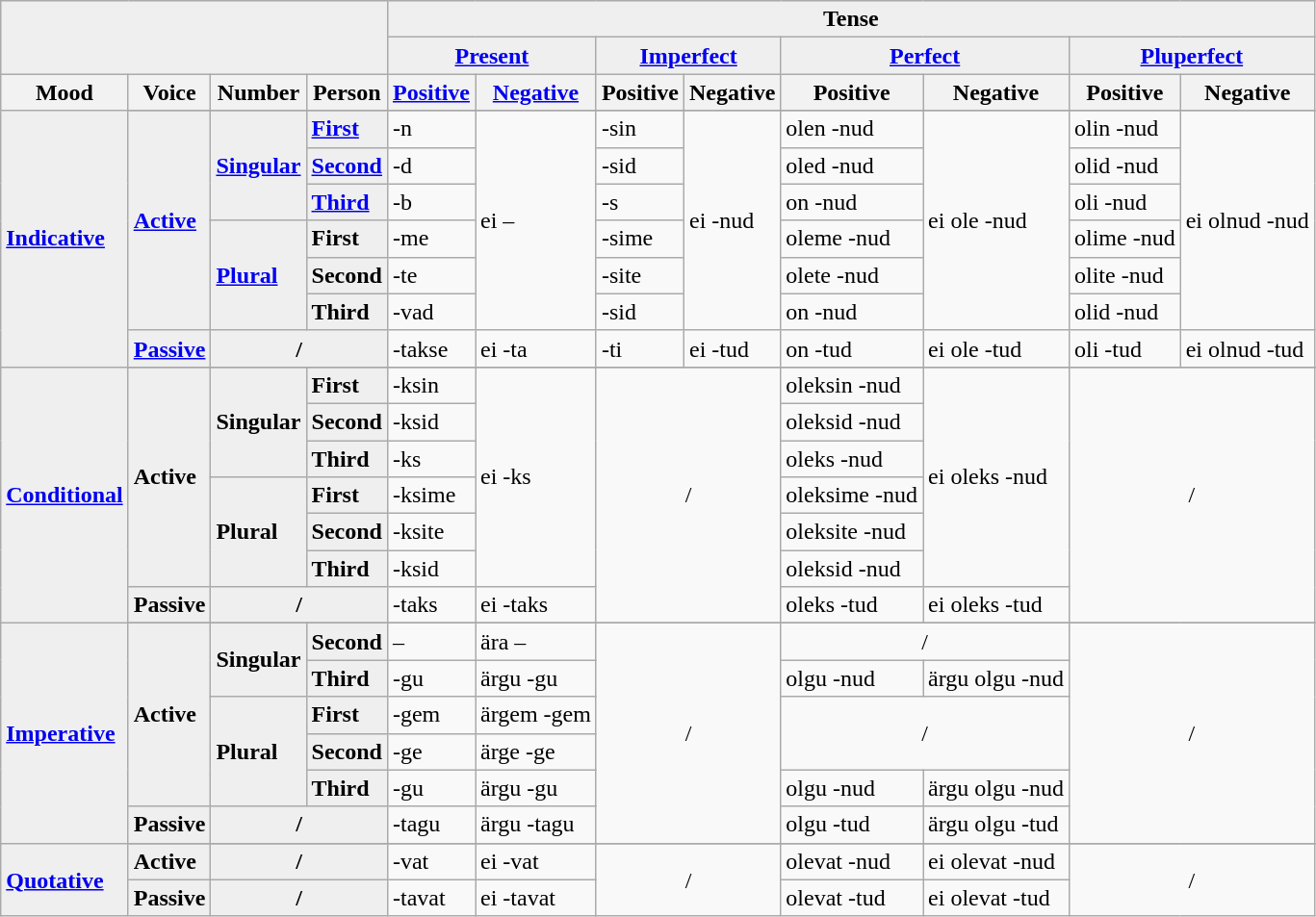<table class="wikitable">
<tr style="background:#dfdfdf;" |>
<th colspan="4" rowspan="2"  style="background:#efefef;"></th>
<th colspan="8"  style="background:#efefef;">Tense</th>
</tr>
<tr>
<th colspan="2"  style="background:#efefef;"><a href='#'>Present</a></th>
<th colspan="2"  style="background:#efefef;"><a href='#'>Imperfect</a></th>
<th colspan="2"  style="background:#efefef;"><a href='#'>Perfect</a></th>
<th colspan="2"  style="background:#efefef;"><a href='#'>Pluperfect</a></th>
</tr>
<tr>
<th>Mood</th>
<th>Voice</th>
<th>Number</th>
<th>Person</th>
<th><a href='#'>Positive</a></th>
<th><a href='#'>Negative</a></th>
<th>Positive</th>
<th>Negative</th>
<th>Positive</th>
<th>Negative</th>
<th>Positive</th>
<th>Negative</th>
</tr>
<tr>
<td rowspan=9 style="background:#efefef;"><strong><a href='#'>Indica­tive</a></strong></td>
</tr>
<tr>
<td rowspan=7 style="background:#efefef;"><strong><a href='#'>Active</a></strong></td>
</tr>
<tr>
<td rowspan=3 style="background:#efefef;"><strong><a href='#'>Singular</a></strong></td>
<td style="background:#efefef;"><strong><a href='#'>First</a></strong></td>
<td>-n</td>
<td rowspan=6>ei –</td>
<td>-sin</td>
<td rowspan=6>ei -nud</td>
<td>olen -nud</td>
<td rowspan=6>ei ole -nud</td>
<td>olin -nud</td>
<td rowspan=6>ei olnud -nud</td>
</tr>
<tr>
<td style="background:#efefef;"><strong><a href='#'>Second</a></strong></td>
<td>-d</td>
<td>-sid</td>
<td>oled -nud</td>
<td>olid -nud</td>
</tr>
<tr>
<td style="background:#efefef;"><strong><a href='#'>Third</a></strong></td>
<td>-b</td>
<td>-s</td>
<td>on -nud</td>
<td>oli -nud</td>
</tr>
<tr>
<td rowspan=3 style="background:#efefef;"><strong><a href='#'>Plural</a></strong></td>
<td style="background:#efefef;"><strong>First</strong></td>
<td>-me</td>
<td>-sime</td>
<td>oleme -nud</td>
<td>olime -nud</td>
</tr>
<tr>
<td style="background:#efefef;"><strong>Second</strong></td>
<td>-te</td>
<td>-site</td>
<td>olete -nud</td>
<td>olite -nud</td>
</tr>
<tr>
<td style="background:#efefef;"><strong>Third</strong></td>
<td>-vad</td>
<td>-sid</td>
<td>on -nud</td>
<td>olid -nud</td>
</tr>
<tr>
<td style="background:#efefef;"><strong><a href='#'>Passive</a></strong></td>
<td colspan=2 align=center style="background:#efefef;"><strong>/</strong></td>
<td>-takse</td>
<td>ei -ta</td>
<td>-ti</td>
<td>ei -tud</td>
<td>on -tud</td>
<td>ei ole -tud</td>
<td>oli -tud</td>
<td>ei olnud -tud</td>
</tr>
<tr>
<td rowspan=9 style="background:#efefef;"><strong><a href='#'>Condi­tional</a></strong></td>
</tr>
<tr>
<td rowspan=7 style="background:#efefef;"><strong>Active</strong></td>
</tr>
<tr>
<td rowspan=3 style="background:#efefef;"><strong>Singular</strong></td>
<td style="background:#efefef;"><strong>First</strong></td>
<td>-ksin</td>
<td rowspan=6>ei -ks</td>
<td rowspan=7 colspan=2 align=center>/</td>
<td>oleksin -nud</td>
<td rowspan=6>ei oleks -nud</td>
<td rowspan=7 colspan=2 align=center>/</td>
</tr>
<tr>
<td style="background:#efefef;"><strong>Second</strong></td>
<td>-ksid</td>
<td>oleksid -nud</td>
</tr>
<tr>
<td style="background:#efefef;"><strong>Third</strong></td>
<td>-ks</td>
<td>oleks -nud</td>
</tr>
<tr>
<td rowspan=3 style="background:#efefef;"><strong>Plural</strong></td>
<td style="background:#efefef;"><strong>First</strong></td>
<td>-ksime</td>
<td>oleksime -nud</td>
</tr>
<tr>
<td style="background:#efefef;"><strong>Second</strong></td>
<td>-ksite</td>
<td>oleksite -nud</td>
</tr>
<tr>
<td style="background:#efefef;"><strong>Third</strong></td>
<td>-ksid</td>
<td>oleksid -nud</td>
</tr>
<tr>
<td style="background:#efefef;"><strong>Passive</strong></td>
<td colspan=2 align=center style="background:#efefef;"><strong>/</strong></td>
<td>-taks</td>
<td>ei -taks</td>
<td>oleks -tud</td>
<td>ei oleks -tud</td>
</tr>
<tr>
<td rowspan=8 style="background:#efefef;"><strong><a href='#'>Impera­tive</a></strong></td>
</tr>
<tr>
<td rowspan=6 style="background:#efefef;"><strong>Active</strong></td>
</tr>
<tr>
<td rowspan=2 style="background:#efefef;"><strong>Singular</strong></td>
<td style="background:#efefef;"><strong>Second</strong></td>
<td>–</td>
<td>ära –</td>
<td rowspan=6 colspan=2 align=center>/</td>
<td colspan=2 align=center>/</td>
<td rowspan=6 colspan=2 align=center>/</td>
</tr>
<tr>
<td style="background:#efefef;"><strong>Third</strong></td>
<td>-gu</td>
<td>ärgu -gu</td>
<td>olgu -nud</td>
<td>ärgu olgu -nud</td>
</tr>
<tr>
<td rowspan=3 style="background:#efefef;"><strong>Plural</strong></td>
<td style="background:#efefef;"><strong>First</strong></td>
<td>-gem</td>
<td>ärgem -gem</td>
<td rowspan=2 colspan=2 align=center>/</td>
</tr>
<tr>
<td style="background:#efefef;"><strong>Second</strong></td>
<td>-ge</td>
<td>ärge -ge</td>
</tr>
<tr>
<td style="background:#efefef;"><strong>Third</strong></td>
<td>-gu</td>
<td>ärgu -gu</td>
<td>olgu -nud</td>
<td>ärgu olgu -nud</td>
</tr>
<tr>
<td style="background:#efefef;"><strong>Passive</strong></td>
<td colspan=2 align=center style="background:#efefef;"><strong>/</strong></td>
<td>-tagu</td>
<td>ärgu -tagu</td>
<td>olgu -tud</td>
<td>ärgu olgu -tud</td>
</tr>
<tr>
<td rowspan=3 style="background:#efefef;"><strong><a href='#'>Quota­tive</a></strong></td>
</tr>
<tr>
<td style="background:#efefef;"><strong>Active</strong></td>
<td colspan=2 align=center style="background:#efefef;"><strong>/</strong></td>
<td>-vat</td>
<td>ei -vat</td>
<td rowspan=2 colspan=2 align=center>/</td>
<td>olevat -nud</td>
<td>ei olevat -nud</td>
<td rowspan=2 colspan=2 align=center>/</td>
</tr>
<tr>
<td style="background:#efefef;"><strong>Passive</strong></td>
<td colspan=2 align=center style="background:#efefef;"><strong>/</strong></td>
<td>-tavat</td>
<td>ei -tavat</td>
<td>olevat -tud</td>
<td>ei olevat -tud</td>
</tr>
</table>
